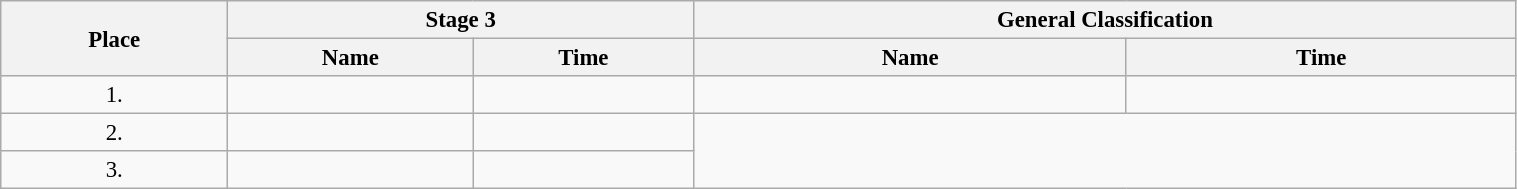<table class=wikitable style="font-size:95%" width="80%">
<tr>
<th rowspan="2">Place</th>
<th colspan="2">Stage 3</th>
<th colspan="2">General Classification</th>
</tr>
<tr>
<th>Name</th>
<th>Time</th>
<th>Name</th>
<th>Time</th>
</tr>
<tr>
<td align="center">1.</td>
<td></td>
<td></td>
<td></td>
<td></td>
</tr>
<tr>
<td align="center">2.</td>
<td></td>
<td></td>
</tr>
<tr>
<td align="center">3.</td>
<td></td>
<td></td>
</tr>
</table>
